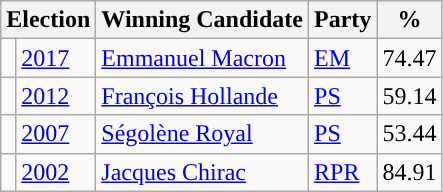<table class="wikitable">
<tr>
<th colspan="2">Election</th>
<th>Winning Candidate</th>
<th>Party</th>
<th>%</th>
</tr>
<tr>
<td style="background-color: "></td>
<td><a href='#'>2017</a></td>
<td><a href='#'>Emmanuel Macron</a></td>
<td><a href='#'>EM</a></td>
<td>74.47</td>
</tr>
<tr>
<td style="background-color: "></td>
<td><a href='#'>2012</a></td>
<td><a href='#'>François Hollande</a></td>
<td><a href='#'>PS</a></td>
<td>59.14</td>
</tr>
<tr>
<td style="background-color: "></td>
<td><a href='#'>2007</a></td>
<td><a href='#'>Ségolène Royal</a></td>
<td><a href='#'>PS</a></td>
<td>53.44</td>
</tr>
<tr>
<td style="background-color: "></td>
<td><a href='#'>2002</a></td>
<td><a href='#'>Jacques Chirac</a></td>
<td><a href='#'>RPR</a></td>
<td>84.91</td>
</tr>
</table>
